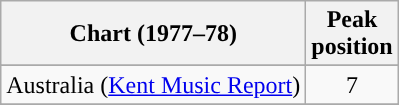<table class="wikitable">
<tr>
<th scope="col">Chart (1977–78)</th>
<th>Peak<br>position</th>
</tr>
<tr>
</tr>
<tr>
<td>Australia (<a href='#'>Kent Music Report</a>)</td>
<td style="text-align:center;">7</td>
</tr>
<tr>
</tr>
<tr>
</tr>
<tr>
</tr>
<tr>
</tr>
<tr>
</tr>
<tr>
</tr>
<tr>
</tr>
</table>
